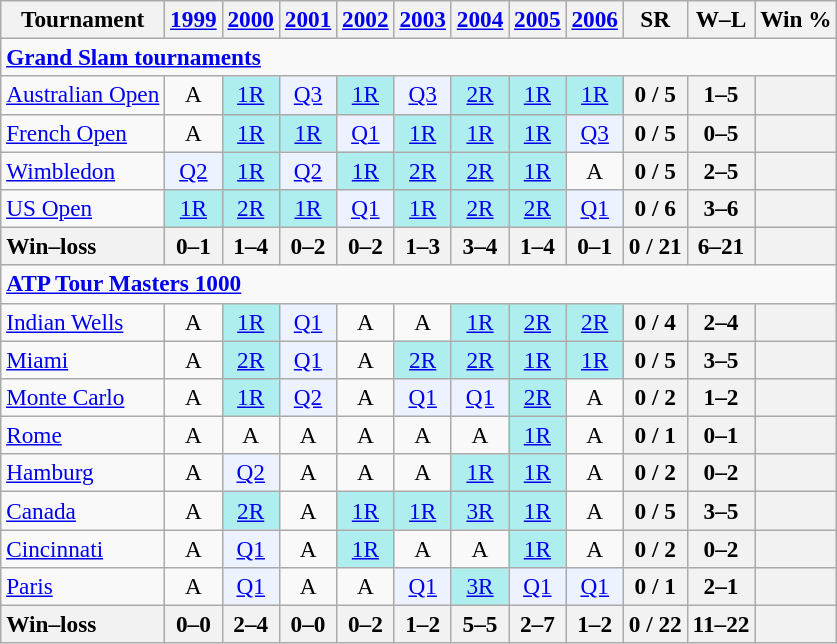<table class=wikitable style=text-align:center;font-size:97%>
<tr>
<th>Tournament</th>
<th><a href='#'>1999</a></th>
<th><a href='#'>2000</a></th>
<th><a href='#'>2001</a></th>
<th><a href='#'>2002</a></th>
<th><a href='#'>2003</a></th>
<th><a href='#'>2004</a></th>
<th><a href='#'>2005</a></th>
<th><a href='#'>2006</a></th>
<th>SR</th>
<th>W–L</th>
<th>Win %</th>
</tr>
<tr>
<td colspan=25 style=text-align:left><a href='#'><strong>Grand Slam tournaments</strong></a></td>
</tr>
<tr>
<td align=left><a href='#'>Australian Open</a></td>
<td>A</td>
<td bgcolor=afeeee><a href='#'>1R</a></td>
<td bgcolor=ecf2ff><a href='#'>Q3</a></td>
<td bgcolor=afeeee><a href='#'>1R</a></td>
<td bgcolor=ecf2ff><a href='#'>Q3</a></td>
<td bgcolor=afeeee><a href='#'>2R</a></td>
<td bgcolor=afeeee><a href='#'>1R</a></td>
<td bgcolor=afeeee><a href='#'>1R</a></td>
<th>0 / 5</th>
<th>1–5</th>
<th></th>
</tr>
<tr>
<td align=left><a href='#'>French Open</a></td>
<td>A</td>
<td bgcolor=afeeee><a href='#'>1R</a></td>
<td bgcolor=afeeee><a href='#'>1R</a></td>
<td bgcolor=ecf2ff><a href='#'>Q1</a></td>
<td bgcolor=afeeee><a href='#'>1R</a></td>
<td bgcolor=afeeee><a href='#'>1R</a></td>
<td bgcolor=afeeee><a href='#'>1R</a></td>
<td bgcolor=ecf2ff><a href='#'>Q3</a></td>
<th>0 / 5</th>
<th>0–5</th>
<th></th>
</tr>
<tr>
<td align=left><a href='#'>Wimbledon</a></td>
<td bgcolor=ecf2ff><a href='#'>Q2</a></td>
<td bgcolor=afeeee><a href='#'>1R</a></td>
<td bgcolor=ecf2ff><a href='#'>Q2</a></td>
<td bgcolor=afeeee><a href='#'>1R</a></td>
<td bgcolor=afeeee><a href='#'>2R</a></td>
<td bgcolor=afeeee><a href='#'>2R</a></td>
<td bgcolor=afeeee><a href='#'>1R</a></td>
<td>A</td>
<th>0 / 5</th>
<th>2–5</th>
<th></th>
</tr>
<tr>
<td align=left><a href='#'>US Open</a></td>
<td bgcolor=afeeee><a href='#'>1R</a></td>
<td bgcolor=afeeee><a href='#'>2R</a></td>
<td bgcolor=afeeee><a href='#'>1R</a></td>
<td bgcolor=ecf2ff><a href='#'>Q1</a></td>
<td bgcolor=afeeee><a href='#'>1R</a></td>
<td bgcolor=afeeee><a href='#'>2R</a></td>
<td bgcolor=afeeee><a href='#'>2R</a></td>
<td bgcolor=ecf2ff><a href='#'>Q1</a></td>
<th>0 / 6</th>
<th>3–6</th>
<th></th>
</tr>
<tr>
<th style=text-align:left><strong>Win–loss</strong></th>
<th>0–1</th>
<th>1–4</th>
<th>0–2</th>
<th>0–2</th>
<th>1–3</th>
<th>3–4</th>
<th>1–4</th>
<th>0–1</th>
<th>0 / 21</th>
<th>6–21</th>
<th></th>
</tr>
<tr>
<td colspan=25 style=text-align:left><strong><a href='#'>ATP Tour Masters 1000</a></strong></td>
</tr>
<tr>
<td align=left><a href='#'>Indian Wells</a></td>
<td>A</td>
<td bgcolor=afeeee><a href='#'>1R</a></td>
<td bgcolor=ecf2ff><a href='#'>Q1</a></td>
<td>A</td>
<td>A</td>
<td bgcolor=afeeee><a href='#'>1R</a></td>
<td bgcolor=afeeee><a href='#'>2R</a></td>
<td bgcolor=afeeee><a href='#'>2R</a></td>
<th>0 / 4</th>
<th>2–4</th>
<th></th>
</tr>
<tr>
<td align=left><a href='#'>Miami</a></td>
<td>A</td>
<td bgcolor=afeeee><a href='#'>2R</a></td>
<td bgcolor=ecf2ff><a href='#'>Q1</a></td>
<td>A</td>
<td bgcolor=afeeee><a href='#'>2R</a></td>
<td bgcolor=afeeee><a href='#'>2R</a></td>
<td bgcolor=afeeee><a href='#'>1R</a></td>
<td bgcolor=afeeee><a href='#'>1R</a></td>
<th>0 / 5</th>
<th>3–5</th>
<th></th>
</tr>
<tr>
<td align=left><a href='#'>Monte Carlo</a></td>
<td>A</td>
<td bgcolor=afeeee><a href='#'>1R</a></td>
<td bgcolor=ecf2ff><a href='#'>Q2</a></td>
<td>A</td>
<td bgcolor=ecf2ff><a href='#'>Q1</a></td>
<td bgcolor=ecf2ff><a href='#'>Q1</a></td>
<td bgcolor=afeeee><a href='#'>2R</a></td>
<td>A</td>
<th>0 / 2</th>
<th>1–2</th>
<th></th>
</tr>
<tr>
<td align=left><a href='#'>Rome</a></td>
<td>A</td>
<td>A</td>
<td>A</td>
<td>A</td>
<td>A</td>
<td>A</td>
<td bgcolor=afeeee><a href='#'>1R</a></td>
<td>A</td>
<th>0 / 1</th>
<th>0–1</th>
<th></th>
</tr>
<tr>
<td align=left><a href='#'>Hamburg</a></td>
<td>A</td>
<td bgcolor=ecf2ff><a href='#'>Q2</a></td>
<td>A</td>
<td>A</td>
<td>A</td>
<td bgcolor=afeeee><a href='#'>1R</a></td>
<td bgcolor=afeeee><a href='#'>1R</a></td>
<td>A</td>
<th>0 / 2</th>
<th>0–2</th>
<th></th>
</tr>
<tr>
<td align=left><a href='#'>Canada</a></td>
<td>A</td>
<td bgcolor=afeeee><a href='#'>2R</a></td>
<td>A</td>
<td bgcolor=afeeee><a href='#'>1R</a></td>
<td bgcolor=afeeee><a href='#'>1R</a></td>
<td bgcolor=afeeee><a href='#'>3R</a></td>
<td bgcolor=afeeee><a href='#'>1R</a></td>
<td>A</td>
<th>0 / 5</th>
<th>3–5</th>
<th></th>
</tr>
<tr>
<td align=left><a href='#'>Cincinnati</a></td>
<td>A</td>
<td bgcolor=ecf2ff><a href='#'>Q1</a></td>
<td>A</td>
<td bgcolor=afeeee><a href='#'>1R</a></td>
<td>A</td>
<td>A</td>
<td bgcolor=afeeee><a href='#'>1R</a></td>
<td>A</td>
<th>0 / 2</th>
<th>0–2</th>
<th></th>
</tr>
<tr>
<td align=left><a href='#'>Paris</a></td>
<td>A</td>
<td bgcolor=ecf2ff><a href='#'>Q1</a></td>
<td>A</td>
<td>A</td>
<td bgcolor=ecf2ff><a href='#'>Q1</a></td>
<td bgcolor=afeeee><a href='#'>3R</a></td>
<td bgcolor=ecf2ff><a href='#'>Q1</a></td>
<td bgcolor=ecf2ff><a href='#'>Q1</a></td>
<th>0 / 1</th>
<th>2–1</th>
<th></th>
</tr>
<tr>
<th style=text-align:left><strong>Win–loss</strong></th>
<th>0–0</th>
<th>2–4</th>
<th>0–0</th>
<th>0–2</th>
<th>1–2</th>
<th>5–5</th>
<th>2–7</th>
<th>1–2</th>
<th>0 / 22</th>
<th>11–22</th>
<th></th>
</tr>
</table>
